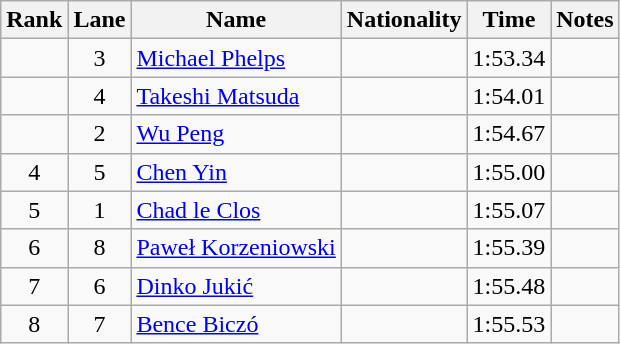<table class="wikitable sortable" style="text-align:center">
<tr>
<th>Rank</th>
<th>Lane</th>
<th>Name</th>
<th>Nationality</th>
<th>Time</th>
<th>Notes</th>
</tr>
<tr>
<td></td>
<td>3</td>
<td align=left><a href='#'>Michael Phelps</a></td>
<td align=left></td>
<td>1:53.34</td>
<td></td>
</tr>
<tr>
<td></td>
<td>4</td>
<td align=left><a href='#'>Takeshi Matsuda</a></td>
<td align=left></td>
<td>1:54.01</td>
<td></td>
</tr>
<tr>
<td></td>
<td>2</td>
<td align=left><a href='#'>Wu Peng</a></td>
<td align=left></td>
<td>1:54.67</td>
<td></td>
</tr>
<tr>
<td>4</td>
<td>5</td>
<td align=left><a href='#'>Chen Yin</a></td>
<td align=left></td>
<td>1:55.00</td>
<td></td>
</tr>
<tr>
<td>5</td>
<td>1</td>
<td align=left><a href='#'>Chad le Clos</a></td>
<td align=left></td>
<td>1:55.07</td>
<td></td>
</tr>
<tr>
<td>6</td>
<td>8</td>
<td align=left><a href='#'>Paweł Korzeniowski</a></td>
<td align=left></td>
<td>1:55.39</td>
<td></td>
</tr>
<tr>
<td>7</td>
<td>6</td>
<td align=left><a href='#'>Dinko Jukić</a></td>
<td align=left></td>
<td>1:55.48</td>
<td></td>
</tr>
<tr>
<td>8</td>
<td>7</td>
<td align=left><a href='#'>Bence Biczó</a></td>
<td align=left></td>
<td>1:55.53</td>
<td></td>
</tr>
</table>
